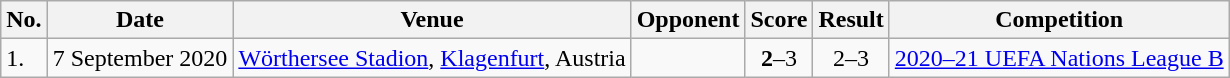<table class="wikitable">
<tr>
<th>No.</th>
<th>Date</th>
<th>Venue</th>
<th>Opponent</th>
<th>Score</th>
<th>Result</th>
<th>Competition</th>
</tr>
<tr>
<td>1.</td>
<td>7 September 2020</td>
<td><a href='#'>Wörthersee Stadion</a>, <a href='#'>Klagenfurt</a>, Austria</td>
<td></td>
<td align=center><strong>2</strong>–3</td>
<td align=center>2–3</td>
<td><a href='#'>2020–21 UEFA Nations League B</a></td>
</tr>
</table>
